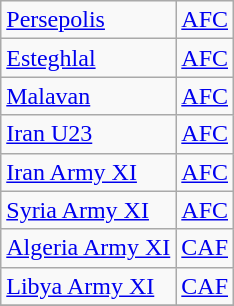<table class="wikitable">
<tr>
<td> <a href='#'>Persepolis</a></td>
<td><a href='#'>AFC</a></td>
</tr>
<tr>
<td> <a href='#'>Esteghlal</a></td>
<td><a href='#'>AFC</a></td>
</tr>
<tr>
<td> <a href='#'>Malavan</a></td>
<td><a href='#'>AFC</a></td>
</tr>
<tr>
<td> <a href='#'>Iran U23</a></td>
<td><a href='#'>AFC</a></td>
</tr>
<tr>
<td> <a href='#'>Iran Army XI</a></td>
<td><a href='#'>AFC</a></td>
</tr>
<tr>
<td> <a href='#'>Syria Army XI</a></td>
<td><a href='#'>AFC</a></td>
</tr>
<tr>
<td> <a href='#'>Algeria Army XI</a></td>
<td><a href='#'>CAF</a></td>
</tr>
<tr>
<td> <a href='#'>Libya Army XI</a></td>
<td><a href='#'>CAF</a></td>
</tr>
<tr>
</tr>
</table>
